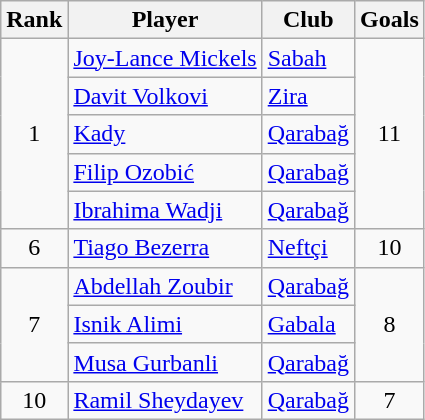<table class="wikitable" style="text-align:center">
<tr>
<th>Rank</th>
<th>Player</th>
<th>Club</th>
<th>Goals</th>
</tr>
<tr>
<td rowspan="5">1</td>
<td align="left"> <a href='#'>Joy-Lance Mickels</a></td>
<td align="left"><a href='#'>Sabah</a></td>
<td rowspan="5">11</td>
</tr>
<tr>
<td align="left"> <a href='#'>Davit Volkovi</a></td>
<td align="left"><a href='#'>Zira</a></td>
</tr>
<tr>
<td align="left"> <a href='#'>Kady</a></td>
<td align="left"><a href='#'>Qarabağ</a></td>
</tr>
<tr>
<td align="left"> <a href='#'>Filip Ozobić</a></td>
<td align="left"><a href='#'>Qarabağ</a></td>
</tr>
<tr>
<td align="left"> <a href='#'>Ibrahima Wadji</a></td>
<td align="left"><a href='#'>Qarabağ</a></td>
</tr>
<tr>
<td rowspan="1">6</td>
<td align="left"> <a href='#'>Tiago Bezerra</a></td>
<td align="left"><a href='#'>Neftçi</a></td>
<td rowspan="1">10</td>
</tr>
<tr>
<td rowspan="3">7</td>
<td align="left"> <a href='#'>Abdellah Zoubir</a></td>
<td align="left"><a href='#'>Qarabağ</a></td>
<td rowspan="3">8</td>
</tr>
<tr>
<td align="left"> <a href='#'>Isnik Alimi</a></td>
<td align="left"><a href='#'>Gabala</a></td>
</tr>
<tr>
<td align="left"> <a href='#'>Musa Gurbanli</a></td>
<td align="left"><a href='#'>Qarabağ</a></td>
</tr>
<tr>
<td rowspan="1">10</td>
<td align="left"> <a href='#'>Ramil Sheydayev</a></td>
<td align="left"><a href='#'>Qarabağ</a></td>
<td rowspan="1">7</td>
</tr>
</table>
